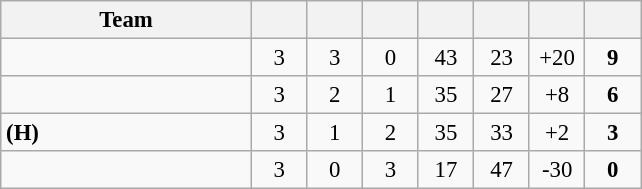<table class="wikitable" style="text-align:center;font-size:95%">
<tr>
<th width=160>Team</th>
<th width=30></th>
<th width=30></th>
<th width=30></th>
<th width=30></th>
<th width=30></th>
<th width=30></th>
<th width=30></th>
</tr>
<tr>
<td align="left"></td>
<td>3</td>
<td>3</td>
<td>0</td>
<td>43</td>
<td>23</td>
<td>+20</td>
<td><strong>9</strong></td>
</tr>
<tr>
<td align="left"></td>
<td>3</td>
<td>2</td>
<td>1</td>
<td>35</td>
<td>27</td>
<td>+8</td>
<td><strong>6</strong></td>
</tr>
<tr>
<td align="left"> <strong>(H)</strong></td>
<td>3</td>
<td>1</td>
<td>2</td>
<td>35</td>
<td>33</td>
<td>+2</td>
<td><strong>3</strong></td>
</tr>
<tr>
<td align="left"></td>
<td>3</td>
<td>0</td>
<td>3</td>
<td>17</td>
<td>47</td>
<td>-30</td>
<td><strong>0</strong></td>
</tr>
</table>
